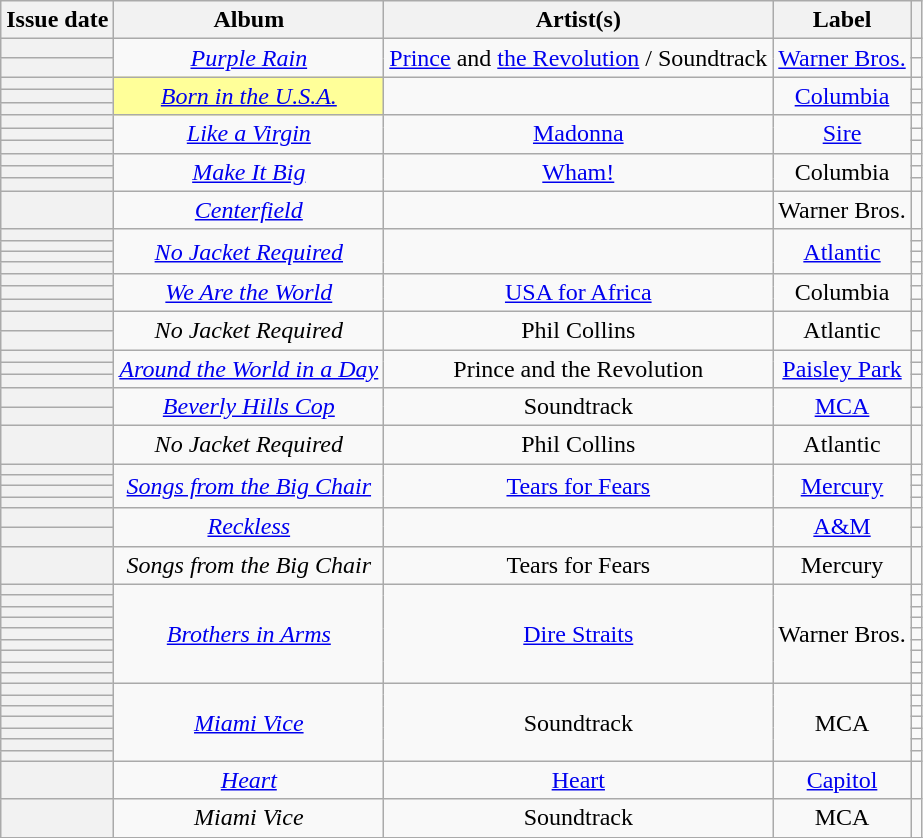<table class="wikitable sortable plainrowheaders" style="text-align: center">
<tr>
<th scope=col>Issue date</th>
<th scope=col>Album</th>
<th scope=col>Artist(s)</th>
<th scope=col>Label</th>
<th scope=col class="unsortable"></th>
</tr>
<tr>
<th scope="row"></th>
<td style="text-align: center;" rowspan=2><em><a href='#'>Purple Rain</a></em></td>
<td style="text-align: center;" rowspan=2><a href='#'>Prince</a> and <a href='#'>the Revolution</a> / Soundtrack</td>
<td style="text-align: center;" rowspan=2><a href='#'>Warner Bros.</a></td>
<td></td>
</tr>
<tr>
<th scope="row"></th>
<td></td>
</tr>
<tr>
<th scope="row"></th>
<td bgcolor=#FFFF99 style="text-align: center;" rowspan=3><em><a href='#'>Born in the U.S.A.</a></em> </td>
<td style="text-align: center;" rowspan=3></td>
<td style="text-align: center;" rowspan=3><a href='#'>Columbia</a></td>
<td></td>
</tr>
<tr>
<th scope="row"></th>
<td></td>
</tr>
<tr>
<th scope="row"></th>
<td></td>
</tr>
<tr>
<th scope="row"></th>
<td style="text-align: center;" rowspan=3><em><a href='#'>Like a Virgin</a></em></td>
<td style="text-align: center;" rowspan=3><a href='#'>Madonna</a></td>
<td style="text-align: center;" rowspan=3><a href='#'>Sire</a></td>
<td></td>
</tr>
<tr>
<th scope="row"></th>
<td></td>
</tr>
<tr>
<th scope="row"></th>
<td></td>
</tr>
<tr>
<th scope="row"></th>
<td style="text-align: center;" rowspan=3><em><a href='#'>Make It Big</a></em></td>
<td style="text-align: center;" rowspan=3><a href='#'>Wham!</a></td>
<td style="text-align: center;" rowspan=3>Columbia</td>
<td></td>
</tr>
<tr>
<th scope="row"></th>
<td></td>
</tr>
<tr>
<th scope="row"></th>
<td></td>
</tr>
<tr>
<th scope="row"></th>
<td style="text-align: center;"><em><a href='#'>Centerfield</a></em></td>
<td style="text-align: center;"></td>
<td style="text-align: center;">Warner Bros.</td>
<td></td>
</tr>
<tr>
<th scope="row"></th>
<td style="text-align: center;" rowspan=4><em><a href='#'>No Jacket Required</a></em></td>
<td style="text-align: center;" rowspan=4></td>
<td style="text-align: center;" rowspan=4><a href='#'>Atlantic</a></td>
<td></td>
</tr>
<tr>
<th scope="row"></th>
<td></td>
</tr>
<tr>
<th scope="row"></th>
<td></td>
</tr>
<tr>
<th scope="row"></th>
<td></td>
</tr>
<tr>
<th scope="row"></th>
<td style="text-align: center;" rowspan=3><em><a href='#'>We Are the World</a></em></td>
<td style="text-align: center;" rowspan=3><a href='#'>USA for Africa</a></td>
<td style="text-align: center;" rowspan=3>Columbia</td>
<td></td>
</tr>
<tr>
<th scope="row"></th>
<td></td>
</tr>
<tr>
<th scope="row"></th>
<td></td>
</tr>
<tr>
<th scope="row"></th>
<td style="text-align: center;" rowspan=2><em>No Jacket Required</em></td>
<td style="text-align: center;" rowspan=2 data-sort-value="Collins, Phil">Phil Collins</td>
<td style="text-align: center;" rowspan=2>Atlantic</td>
<td></td>
</tr>
<tr>
<th scope="row"></th>
<td></td>
</tr>
<tr>
<th scope="row"></th>
<td style="text-align: center;" rowspan=3><em><a href='#'>Around the World in a Day</a></em></td>
<td style="text-align: center;" rowspan=3>Prince and the Revolution</td>
<td style="text-align: center;" rowspan=3><a href='#'>Paisley Park</a></td>
<td></td>
</tr>
<tr>
<th scope="row"></th>
<td></td>
</tr>
<tr>
<th scope="row"></th>
<td></td>
</tr>
<tr>
<th scope="row"></th>
<td style="text-align: center;" rowspan=2><em><a href='#'>Beverly Hills Cop</a></em></td>
<td style="text-align: center;" rowspan=2>Soundtrack</td>
<td style="text-align: center;" rowspan=2><a href='#'>MCA</a></td>
<td></td>
</tr>
<tr>
<th scope="row"></th>
<td></td>
</tr>
<tr>
<th scope="row"></th>
<td style="text-align: center;"><em>No Jacket Required</em></td>
<td style="text-align: center;" data-sort-value="Collins, Phil">Phil Collins</td>
<td style="text-align: center;">Atlantic</td>
<td></td>
</tr>
<tr>
<th scope="row"></th>
<td style="text-align: center;" rowspan=4><em><a href='#'>Songs from the Big Chair</a></em></td>
<td style="text-align: center;" rowspan=4><a href='#'>Tears for Fears</a></td>
<td style="text-align: center;" rowspan=4><a href='#'>Mercury</a></td>
<td></td>
</tr>
<tr>
<th scope="row"></th>
<td></td>
</tr>
<tr>
<th scope="row"></th>
<td></td>
</tr>
<tr>
<th scope="row"></th>
<td></td>
</tr>
<tr>
<th scope="row"></th>
<td style="text-align: center;" rowspan=2><em><a href='#'>Reckless</a></em></td>
<td style="text-align: center;" rowspan=2></td>
<td style="text-align: center;" rowspan=2><a href='#'>A&M</a></td>
<td></td>
</tr>
<tr>
<th scope="row"></th>
<td></td>
</tr>
<tr>
<th scope="row"></th>
<td style="text-align: center;"><em>Songs from the Big Chair</em></td>
<td style="text-align: center;">Tears for Fears</td>
<td style="text-align: center;">Mercury</td>
<td></td>
</tr>
<tr>
<th scope="row"></th>
<td style="text-align: center;" rowspan=9><em><a href='#'>Brothers in Arms</a></em></td>
<td style="text-align: center;" rowspan=9><a href='#'>Dire Straits</a></td>
<td style="text-align: center;" rowspan=9>Warner Bros.</td>
<td></td>
</tr>
<tr>
<th scope="row"></th>
<td></td>
</tr>
<tr>
<th scope="row"></th>
<td></td>
</tr>
<tr>
<th scope="row"></th>
<td></td>
</tr>
<tr>
<th scope="row"></th>
<td></td>
</tr>
<tr>
<th scope="row"></th>
<td></td>
</tr>
<tr>
<th scope="row"></th>
<td></td>
</tr>
<tr>
<th scope="row"></th>
<td></td>
</tr>
<tr>
<th scope="row"></th>
<td></td>
</tr>
<tr>
<th scope="row"></th>
<td style="text-align: center;" rowspan=7><em><a href='#'>Miami Vice</a></em></td>
<td style="text-align: center;" rowspan=7>Soundtrack</td>
<td style="text-align: center;" rowspan=7>MCA</td>
<td></td>
</tr>
<tr>
<th scope="row"></th>
<td></td>
</tr>
<tr>
<th scope="row"></th>
<td></td>
</tr>
<tr>
<th scope="row"></th>
<td></td>
</tr>
<tr>
<th scope="row"></th>
<td></td>
</tr>
<tr>
<th scope="row"></th>
<td></td>
</tr>
<tr>
<th scope="row"></th>
<td></td>
</tr>
<tr>
<th scope="row"></th>
<td style="text-align: center;"><em><a href='#'>Heart</a></em></td>
<td style="text-align: center;"><a href='#'>Heart</a></td>
<td style="text-align: center;"><a href='#'>Capitol</a></td>
<td></td>
</tr>
<tr>
<th scope="row"></th>
<td style="text-align: center;"><em>Miami Vice</em></td>
<td style="text-align: center;">Soundtrack</td>
<td style="text-align: center;">MCA</td>
<td></td>
</tr>
<tr>
</tr>
</table>
